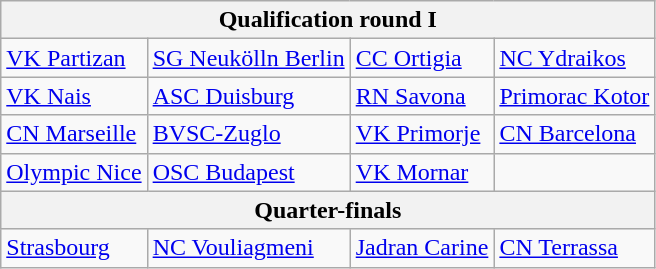<table class="wikitable">
<tr>
<th colspan="4">Qualification round I</th>
</tr>
<tr>
<td> <a href='#'>VK Partizan</a></td>
<td> <a href='#'>SG Neukölln Berlin</a></td>
<td> <a href='#'>CC Ortigia</a></td>
<td> <a href='#'>NC Ydraikos</a></td>
</tr>
<tr>
<td> <a href='#'>VK Nais</a></td>
<td> <a href='#'>ASC Duisburg</a></td>
<td> <a href='#'>RN Savona</a></td>
<td> <a href='#'>Primorac Kotor</a></td>
</tr>
<tr>
<td> <a href='#'>CN Marseille</a></td>
<td> <a href='#'>BVSC-Zuglo</a></td>
<td> <a href='#'>VK Primorje</a></td>
<td> <a href='#'>CN Barcelona</a></td>
</tr>
<tr>
<td> <a href='#'>Olympic Nice</a></td>
<td> <a href='#'>OSC Budapest</a></td>
<td> <a href='#'>VK Mornar</a></td>
<td colspan="3"></td>
</tr>
<tr>
<th colspan="4">Quarter-finals</th>
</tr>
<tr>
<td> <a href='#'>Strasbourg</a> </td>
<td> <a href='#'>NC Vouliagmeni</a> </td>
<td> <a href='#'>Jadran Carine</a> </td>
<td> <a href='#'>CN Terrassa</a> </td>
</tr>
</table>
